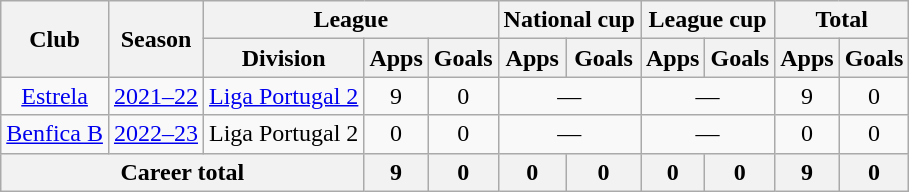<table class="wikitable" Style="text-align: center">
<tr>
<th rowspan="2">Club</th>
<th rowspan="2">Season</th>
<th colspan="3">League</th>
<th colspan="2">National cup</th>
<th colspan="2">League cup</th>
<th colspan="2">Total</th>
</tr>
<tr>
<th>Division</th>
<th>Apps</th>
<th>Goals</th>
<th>Apps</th>
<th>Goals</th>
<th>Apps</th>
<th>Goals</th>
<th>Apps</th>
<th>Goals</th>
</tr>
<tr>
<td><a href='#'>Estrela</a></td>
<td><a href='#'>2021–22</a></td>
<td><a href='#'>Liga Portugal 2</a></td>
<td>9</td>
<td>0</td>
<td colspan="2">—</td>
<td colspan="2">—</td>
<td>9</td>
<td>0</td>
</tr>
<tr>
<td><a href='#'>Benfica B</a></td>
<td><a href='#'>2022–23</a></td>
<td>Liga Portugal 2</td>
<td>0</td>
<td>0</td>
<td colspan="2">—</td>
<td colspan="2">—</td>
<td>0</td>
<td>0</td>
</tr>
<tr>
<th colspan="3">Career total</th>
<th>9</th>
<th>0</th>
<th>0</th>
<th>0</th>
<th>0</th>
<th>0</th>
<th>9</th>
<th>0</th>
</tr>
</table>
